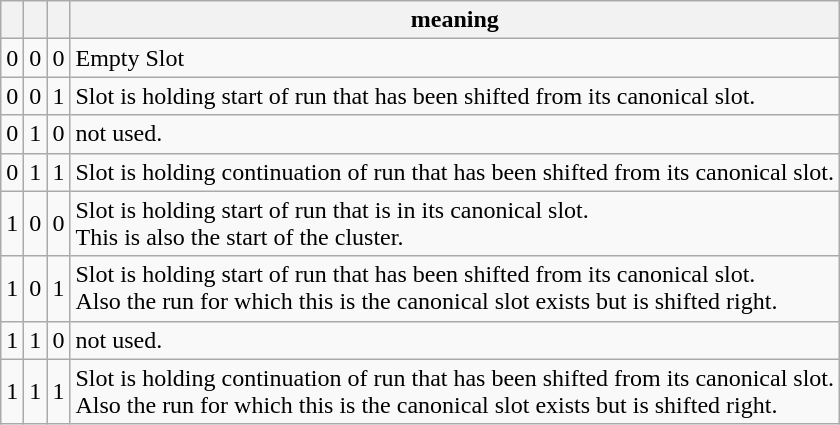<table class="wikitable">
<tr>
<th></th>
<th></th>
<th></th>
<th>meaning</th>
</tr>
<tr>
<td>0</td>
<td>0</td>
<td>0</td>
<td>Empty Slot</td>
</tr>
<tr>
<td>0</td>
<td>0</td>
<td>1</td>
<td>Slot is holding start of run that has been shifted from its canonical slot.</td>
</tr>
<tr>
<td>0</td>
<td>1</td>
<td>0</td>
<td>not used.</td>
</tr>
<tr>
<td>0</td>
<td>1</td>
<td>1</td>
<td>Slot is holding continuation of run that has been shifted from its canonical slot.</td>
</tr>
<tr>
<td>1</td>
<td>0</td>
<td>0</td>
<td>Slot is holding start of run that is in its canonical slot.<br> This is also the start of the cluster.</td>
</tr>
<tr>
<td>1</td>
<td>0</td>
<td>1</td>
<td>Slot is holding start of run that has been shifted from its canonical slot.<br>        Also the run for which this is the canonical slot exists but is shifted right.</td>
</tr>
<tr>
<td>1</td>
<td>1</td>
<td>0</td>
<td>not used.</td>
</tr>
<tr>
<td>1</td>
<td>1</td>
<td>1</td>
<td>Slot is holding continuation of run that has been shifted from its canonical slot.<br>        Also the run for which this is the canonical slot exists but is shifted right.</td>
</tr>
</table>
